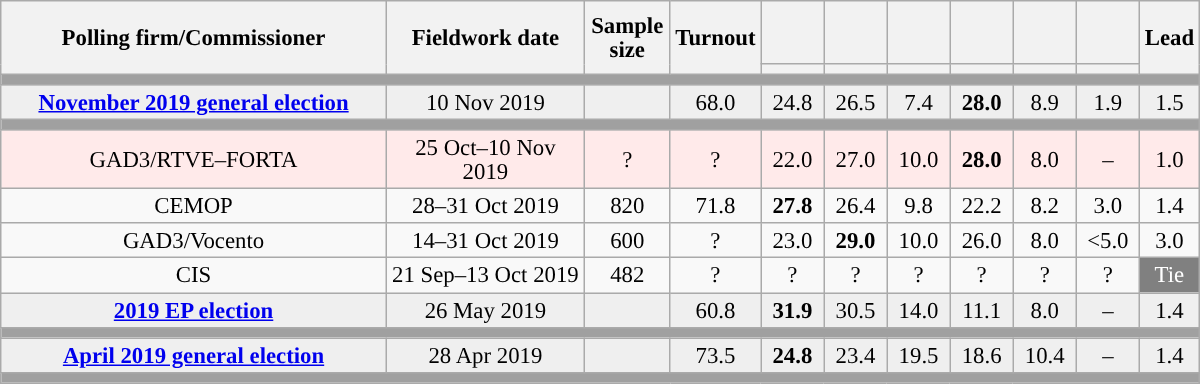<table class="wikitable collapsible collapsed" style="text-align:center; font-size:95%; line-height:16px;">
<tr style="height:42px;">
<th style="width:250px;" rowspan="2">Polling firm/Commissioner</th>
<th style="width:125px;" rowspan="2">Fieldwork date</th>
<th style="width:50px;" rowspan="2">Sample size</th>
<th style="width:45px;" rowspan="2">Turnout</th>
<th style="width:35px;"></th>
<th style="width:35px;"></th>
<th style="width:35px;"></th>
<th style="width:35px;"></th>
<th style="width:35px;"></th>
<th style="width:35px;"></th>
<th style="width:30px;" rowspan="2">Lead</th>
</tr>
<tr>
<th style="color:inherit;background:"></th>
<th style="color:inherit;background:"></th>
<th style="color:inherit;background:"></th>
<th style="color:inherit;background:"></th>
<th style="color:inherit;background:"></th>
<th style="color:inherit;background:"></th>
</tr>
<tr>
<td colspan="11" style="background:#A0A0A0"></td>
</tr>
<tr style="background:#EFEFEF;">
<td><strong><a href='#'>November 2019 general election</a></strong></td>
<td>10 Nov 2019</td>
<td></td>
<td>68.0</td>
<td>24.8<br></td>
<td>26.5<br></td>
<td>7.4<br></td>
<td><strong>28.0</strong><br></td>
<td>8.9<br></td>
<td>1.9<br></td>
<td style="background:">1.5</td>
</tr>
<tr>
<td colspan="11" style="background:#A0A0A0"></td>
</tr>
<tr style="background:#FFEAEA;">
<td>GAD3/RTVE–FORTA</td>
<td>25 Oct–10 Nov 2019</td>
<td>?</td>
<td>?</td>
<td>22.0<br></td>
<td>27.0<br></td>
<td>10.0<br></td>
<td><strong>28.0</strong><br></td>
<td>8.0<br></td>
<td>–</td>
<td style="background:">1.0</td>
</tr>
<tr>
<td>CEMOP</td>
<td>28–31 Oct 2019</td>
<td>820</td>
<td>71.8</td>
<td><strong>27.8</strong><br></td>
<td>26.4<br></td>
<td>9.8<br></td>
<td>22.2<br></td>
<td>8.2<br></td>
<td>3.0<br></td>
<td style="background:">1.4</td>
</tr>
<tr>
<td>GAD3/Vocento</td>
<td>14–31 Oct 2019</td>
<td>600</td>
<td>?</td>
<td>23.0<br></td>
<td><strong>29.0</strong><br></td>
<td>10.0<br></td>
<td>26.0<br></td>
<td>8.0<br></td>
<td><5.0<br></td>
<td style="background:">3.0</td>
</tr>
<tr>
<td>CIS</td>
<td>21 Sep–13 Oct 2019</td>
<td>482</td>
<td>?</td>
<td>?<br></td>
<td>?<br></td>
<td>?<br></td>
<td>?<br></td>
<td>?<br></td>
<td>?<br></td>
<td style="background:gray;color:white;">Tie</td>
</tr>
<tr style="background:#EFEFEF;">
<td><strong><a href='#'>2019 EP election</a></strong></td>
<td>26 May 2019</td>
<td></td>
<td>60.8</td>
<td><strong>31.9</strong><br></td>
<td>30.5<br></td>
<td>14.0<br></td>
<td>11.1<br></td>
<td>8.0<br></td>
<td>–</td>
<td style="background:">1.4</td>
</tr>
<tr>
<td colspan="11" style="background:#A0A0A0"></td>
</tr>
<tr style="background:#EFEFEF;">
<td><strong><a href='#'>April 2019 general election</a></strong></td>
<td>28 Apr 2019</td>
<td></td>
<td>73.5</td>
<td><strong>24.8</strong><br></td>
<td>23.4<br></td>
<td>19.5<br></td>
<td>18.6<br></td>
<td>10.4<br></td>
<td>–</td>
<td style="background:">1.4</td>
</tr>
<tr>
<td colspan="11" style="background:#A0A0A0"></td>
</tr>
</table>
